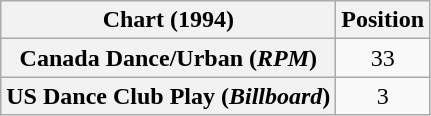<table class="wikitable plainrowheaders">
<tr>
<th>Chart (1994)</th>
<th>Position</th>
</tr>
<tr>
<th scope="row">Canada Dance/Urban (<em>RPM</em>)</th>
<td align="center">33</td>
</tr>
<tr>
<th scope="row">US Dance Club Play (<em>Billboard</em>)</th>
<td align="center">3</td>
</tr>
</table>
